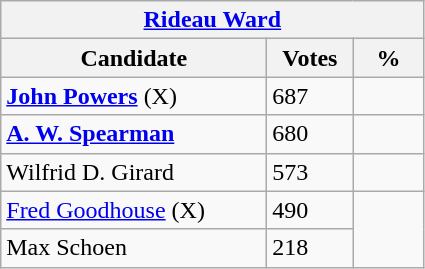<table class="wikitable">
<tr>
<th colspan="3"><a href='#'>Rideau Ward</a></th>
</tr>
<tr>
<th style="width: 170px">Candidate</th>
<th style="width: 50px">Votes</th>
<th style="width: 40px">%</th>
</tr>
<tr>
<td><strong><a href='#'>John Powers</a></strong> (X)</td>
<td>687</td>
<td></td>
</tr>
<tr>
<td><strong><a href='#'>A. W. Spearman</a></strong></td>
<td>680</td>
<td></td>
</tr>
<tr>
<td>Wilfrid D. Girard</td>
<td>573</td>
<td></td>
</tr>
<tr>
<td><a href='#'>Fred Goodhouse</a> (X)</td>
<td>490</td>
</tr>
<tr>
<td>Max Schoen</td>
<td>218</td>
</tr>
</table>
